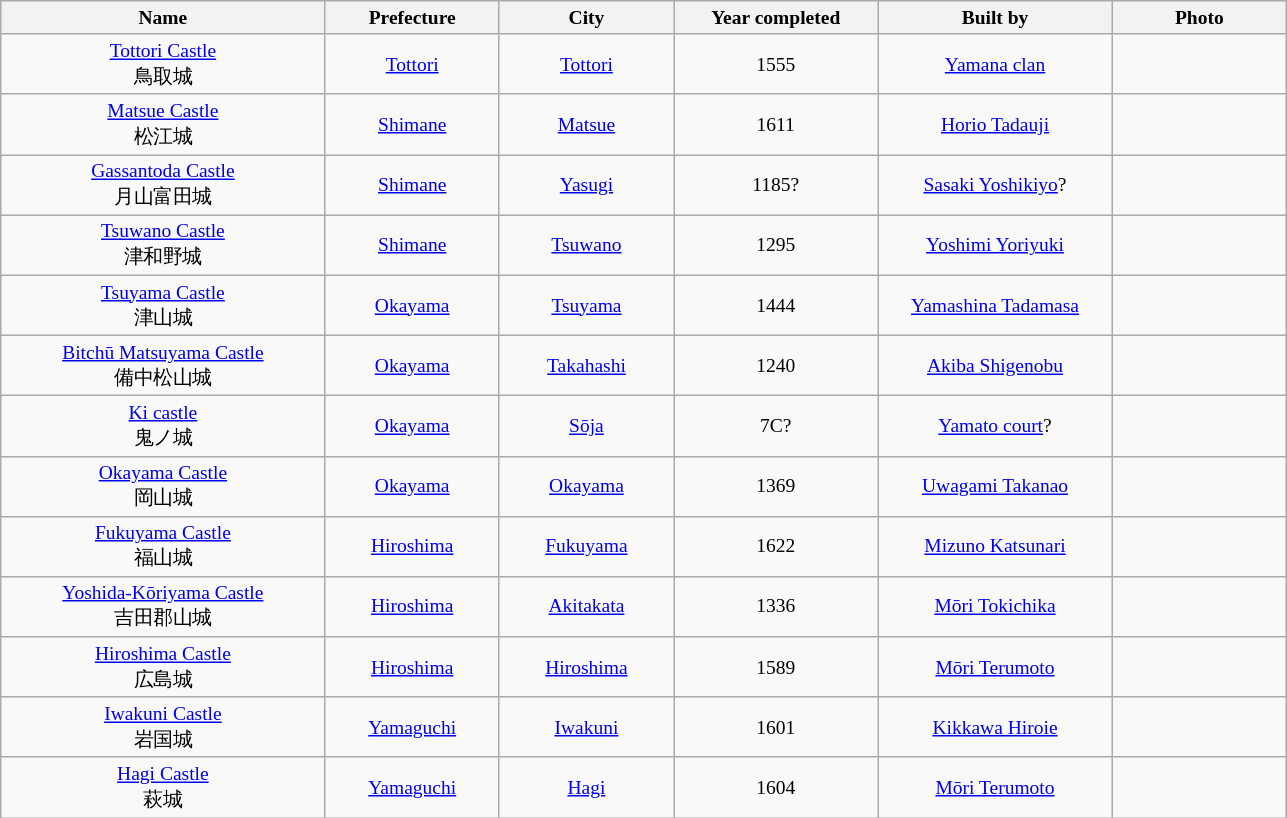<table class="wikitable" style="text-align:center; font-size:small;">
<tr>
<th style="width: 210px;">Name</th>
<th style="width: 110px;">Prefecture</th>
<th style="width: 110px;">City</th>
<th style="width: 130px;">Year completed</th>
<th style="width: 150px;">Built by</th>
<th style="width: 110px;">Photo</th>
</tr>
<tr>
<td><a href='#'>Tottori Castle</a><br>鳥取城</td>
<td><a href='#'>Tottori</a></td>
<td><a href='#'>Tottori</a></td>
<td>1555</td>
<td><a href='#'>Yamana clan</a></td>
<td></td>
</tr>
<tr>
<td><a href='#'>Matsue Castle</a><br>松江城</td>
<td><a href='#'>Shimane</a></td>
<td><a href='#'>Matsue</a></td>
<td>1611</td>
<td><a href='#'>Horio Tadauji</a></td>
<td></td>
</tr>
<tr>
<td><a href='#'>Gassantoda Castle</a><br>月山富田城</td>
<td><a href='#'>Shimane</a></td>
<td><a href='#'>Yasugi</a></td>
<td>1185?</td>
<td><a href='#'>Sasaki Yoshikiyo</a>?</td>
<td></td>
</tr>
<tr>
<td><a href='#'>Tsuwano Castle</a><br>津和野城</td>
<td><a href='#'>Shimane</a></td>
<td><a href='#'>Tsuwano</a></td>
<td>1295</td>
<td><a href='#'>Yoshimi Yoriyuki</a></td>
<td></td>
</tr>
<tr>
<td><a href='#'>Tsuyama Castle</a><br>津山城</td>
<td><a href='#'>Okayama</a></td>
<td><a href='#'>Tsuyama</a></td>
<td>1444</td>
<td><a href='#'>Yamashina Tadamasa</a></td>
<td></td>
</tr>
<tr>
<td><a href='#'>Bitchū Matsuyama Castle</a><br>備中松山城</td>
<td><a href='#'>Okayama</a></td>
<td><a href='#'>Takahashi</a></td>
<td>1240</td>
<td><a href='#'>Akiba Shigenobu</a></td>
<td></td>
</tr>
<tr>
<td><a href='#'>Ki castle</a><br>鬼ノ城</td>
<td><a href='#'>Okayama</a></td>
<td><a href='#'>Sōja</a></td>
<td>7C?</td>
<td><a href='#'>Yamato court</a>?</td>
<td></td>
</tr>
<tr>
<td><a href='#'>Okayama Castle</a><br>岡山城</td>
<td><a href='#'>Okayama</a></td>
<td><a href='#'>Okayama</a></td>
<td>1369</td>
<td><a href='#'>Uwagami Takanao</a></td>
<td></td>
</tr>
<tr>
<td><a href='#'>Fukuyama Castle</a><br>福山城</td>
<td><a href='#'>Hiroshima</a></td>
<td><a href='#'>Fukuyama</a></td>
<td>1622</td>
<td><a href='#'>Mizuno Katsunari</a></td>
<td></td>
</tr>
<tr>
<td><a href='#'>Yoshida-Kōriyama Castle</a><br>吉田郡山城</td>
<td><a href='#'>Hiroshima</a></td>
<td><a href='#'>Akitakata</a></td>
<td>1336</td>
<td><a href='#'>Mōri Tokichika</a></td>
<td></td>
</tr>
<tr>
<td><a href='#'>Hiroshima Castle</a><br>広島城</td>
<td><a href='#'>Hiroshima</a></td>
<td><a href='#'>Hiroshima</a></td>
<td>1589</td>
<td><a href='#'>Mōri Terumoto</a></td>
<td></td>
</tr>
<tr>
<td><a href='#'>Iwakuni Castle</a><br>岩国城</td>
<td><a href='#'>Yamaguchi</a></td>
<td><a href='#'>Iwakuni</a></td>
<td>1601</td>
<td><a href='#'>Kikkawa Hiroie</a></td>
<td></td>
</tr>
<tr>
<td><a href='#'>Hagi Castle</a><br>萩城</td>
<td><a href='#'>Yamaguchi</a></td>
<td><a href='#'>Hagi</a></td>
<td>1604</td>
<td><a href='#'>Mōri Terumoto</a></td>
<td></td>
</tr>
</table>
